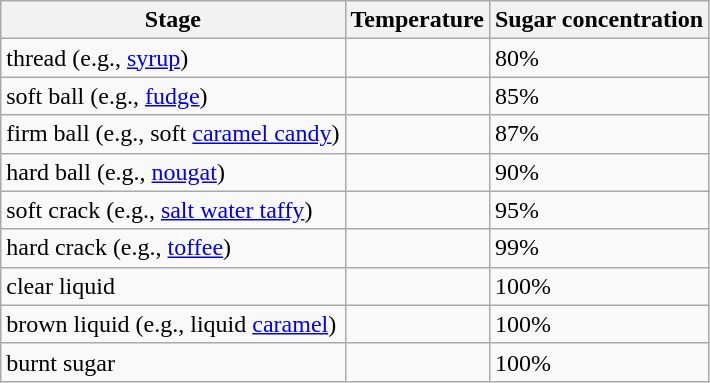<table class="wikitable">
<tr>
<th>Stage</th>
<th>Temperature</th>
<th>Sugar concentration</th>
</tr>
<tr>
<td>thread (e.g., <a href='#'>syrup</a>)</td>
<td></td>
<td>80%</td>
</tr>
<tr>
<td>soft ball (e.g., <a href='#'>fudge</a>)</td>
<td></td>
<td>85%</td>
</tr>
<tr>
<td>firm ball (e.g., soft <a href='#'>caramel candy</a>)</td>
<td></td>
<td>87%</td>
</tr>
<tr>
<td>hard ball (e.g., <a href='#'>nougat</a>)</td>
<td></td>
<td>90%</td>
</tr>
<tr>
<td>soft crack (e.g., <a href='#'>salt water taffy</a>)</td>
<td></td>
<td>95%</td>
</tr>
<tr>
<td>hard crack (e.g., <a href='#'>toffee</a>)</td>
<td></td>
<td>99%</td>
</tr>
<tr>
<td>clear liquid</td>
<td></td>
<td>100%</td>
</tr>
<tr>
<td>brown liquid (e.g., liquid <a href='#'>caramel</a>)</td>
<td></td>
<td>100%</td>
</tr>
<tr>
<td>burnt sugar</td>
<td></td>
<td>100%</td>
</tr>
</table>
